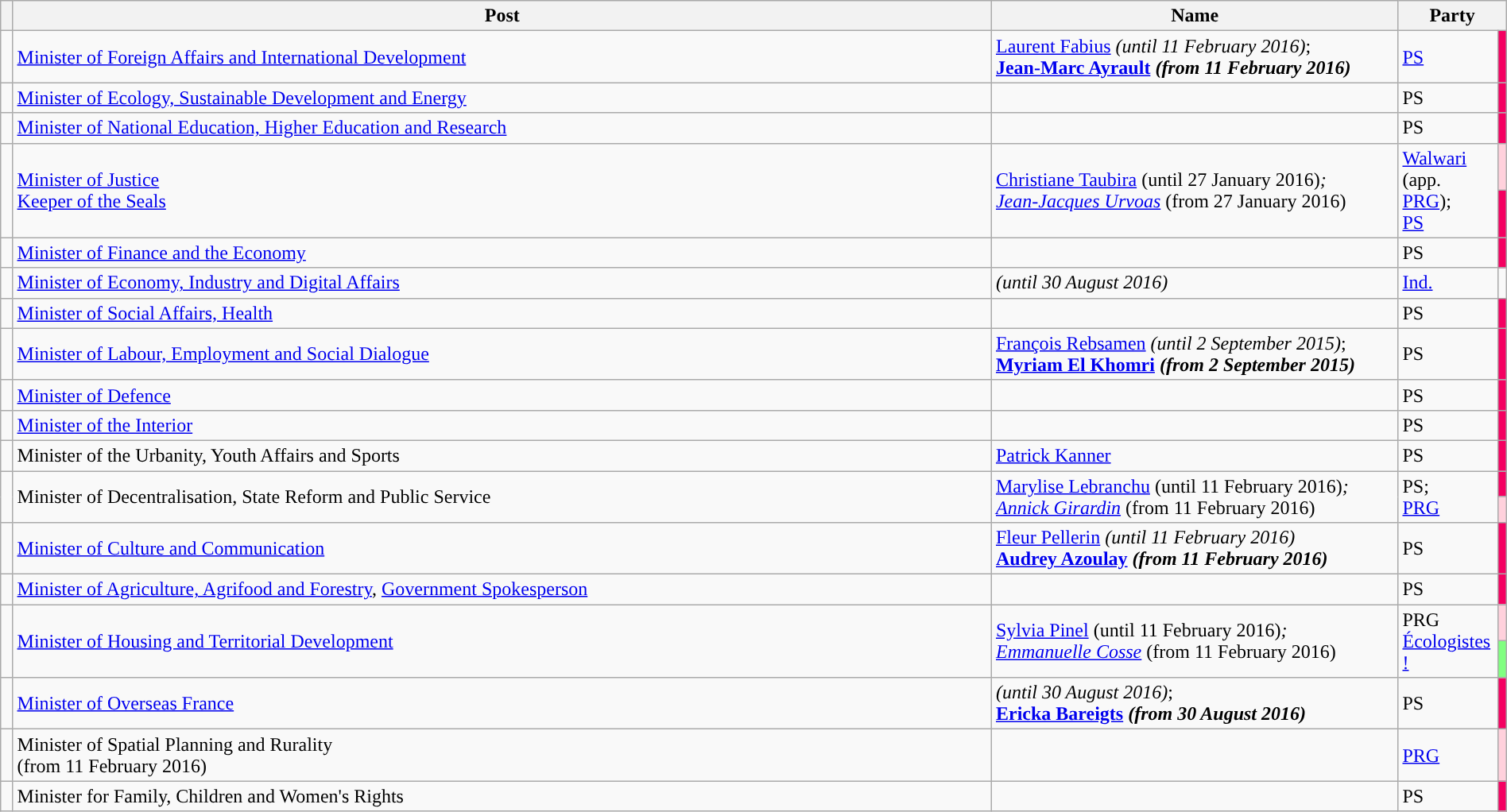<table class="wikitable sortable" style="width:100%;">
<tr>
<th class="unsortable"></th>
<th width=65%>Post</th>
<th width=27%>Name</th>
<th colspan="2" width="7%">Party</th>
</tr>
<tr>
<td> </td>
<td><a href='#'>Minister of Foreign Affairs and International Development</a></td>
<td><a href='#'>Laurent Fabius</a> <em>(until 11 February 2016)</em>;<br><strong><a href='#'>Jean-Marc Ayrault</a> <strong><em>(from 11 February 2016)<em></td>
<td><a href='#'>PS</a></td>
<td style="width:1px;; background:#F40061;"></td>
</tr>
<tr>
<td></td>
<td><a href='#'>Minister of Ecology, Sustainable Development and Energy</a></td>
<td></td>
<td>PS</td>
<td style="width:1px;; background:#F40061;"></td>
</tr>
<tr>
<td></td>
<td><a href='#'>Minister of National Education, Higher Education and Research</a></td>
<td></td>
<td>PS</td>
<td style="width:1px;; background:#F40061;"></td>
</tr>
<tr>
<td rowspan=2> </td>
<td rowspan=2><a href='#'>Minister of Justice</a><br><a href='#'>Keeper of the Seals</a></td>
<td rowspan=2><a href='#'>Christiane Taubira</a> </em>(until 27 January 2016)<em>;<br></strong><a href='#'>Jean-Jacques Urvoas</a>  </em></strong>(from 27 January 2016)</em></td>
<td rowspan=2><a href='#'>Walwari</a> (app. <a href='#'>PRG</a>);<br><a href='#'>PS</a></td>
<td style="width:1px;; background:#ffd1dc;"></td>
</tr>
<tr>
<td style="width:1px;; background:#F40061;"></td>
</tr>
<tr>
<td></td>
<td><a href='#'>Minister of Finance and the Economy</a></td>
<td></td>
<td>PS</td>
<td style="width:1px;; background:#F40061;"></td>
</tr>
<tr>
<td></td>
<td><a href='#'>Minister of Economy, Industry and Digital Affairs</a></td>
<td> <em>(until 30 August 2016)</em></td>
<td><a href='#'>Ind.</a></td>
<td style="width:1px;; background:"></td>
</tr>
<tr>
<td></td>
<td><a href='#'>Minister of Social Affairs, Health</a></td>
<td></td>
<td>PS</td>
<td style="width:1px;; background:#F40061;"></td>
</tr>
<tr>
<td> </td>
<td><a href='#'>Minister of Labour, Employment and Social Dialogue</a></td>
<td><a href='#'>François Rebsamen</a> <em>(until 2 September 2015)</em>;<br><strong><a href='#'>Myriam El Khomri</a> <strong><em>(from 2 September 2015)<em></td>
<td>PS</td>
<td style="width:1px;; background:#F40061;"></td>
</tr>
<tr>
<td></td>
<td><a href='#'>Minister of Defence</a></td>
<td></td>
<td>PS</td>
<td style="width:1px;; background:#F40061;"></td>
</tr>
<tr>
<td></td>
<td><a href='#'>Minister of the Interior</a></td>
<td></td>
<td>PS</td>
<td style="width:1px;; background:#F40061;"></td>
</tr>
<tr>
<td></td>
<td>Minister of the Urbanity, Youth Affairs and Sports</td>
<td><a href='#'>Patrick Kanner</a></td>
<td>PS</td>
<td style="width:1px;; background:#F40061;"></td>
</tr>
<tr>
<td rowspan=2> </td>
<td rowspan=2>Minister of Decentralisation, State Reform and Public Service</td>
<td rowspan=2><a href='#'>Marylise Lebranchu</a> </em>(until 11 February 2016)<em>;<br></strong><a href='#'>Annick Girardin</a> </em></strong>(from 11 February 2016)</em></td>
<td rowspan=2>PS; <br> <a href='#'>PRG</a></td>
<td style="width:1px; background:#F40061;"></td>
</tr>
<tr>
<td style="width:1px; background:#ffd1dc;"></td>
</tr>
<tr>
<td> </td>
<td><a href='#'>Minister of Culture and Communication</a></td>
<td><a href='#'>Fleur Pellerin</a> <em>(until 11 February 2016)</em> <br><strong><a href='#'>Audrey Azoulay</a>  <strong><em>(from 11 February 2016)<em></td>
<td>PS</td>
<td style="width:1px;; background:#F40061;"></td>
</tr>
<tr>
<td></td>
<td><a href='#'>Minister of Agriculture, Agrifood and Forestry</a>, <a href='#'>Government Spokesperson</a></td>
<td></td>
<td>PS</td>
<td style="width:1px;; background:#F40061;"></td>
</tr>
<tr>
<td rowspan=2> </td>
<td rowspan=2><a href='#'>Minister of Housing and Territorial Development</a></td>
<td rowspan=2><a href='#'>Sylvia Pinel</a> </em>(until 11 February 2016)<em>;<br></strong><a href='#'>Emmanuelle Cosse</a> </em></strong>(from 11 February 2016)</em></td>
<td rowspan=2>PRG <br> <a href='#'>Écologistes !</a></td>
<td style="width:1px;; background:#ffd1dc;"></td>
</tr>
<tr>
<td style="width:1px;; background:#80FF80;"></td>
</tr>
<tr>
<td> </td>
<td><a href='#'>Minister of Overseas France</a></td>
<td> <em>(until 30 August 2016)</em>;<br><strong><a href='#'>Ericka Bareigts</a> <strong><em>(from 30 August 2016)<em></td>
<td>PS</td>
<td style="width:1px;; background:#F40061;"></td>
</tr>
<tr>
<td></td>
<td>Minister of Spatial Planning and Rurality <br>(from 11 February 2016)</td>
<td></td>
<td><a href='#'>PRG</a></td>
<td style="width:1px;; background:#ffd1dc;"></td>
</tr>
<tr>
<td></td>
<td>Minister for Family, Children and Women's Rights</td>
<td></td>
<td>PS</td>
<td style="width:1px;; background:#F40061;"></td>
</tr>
</table>
